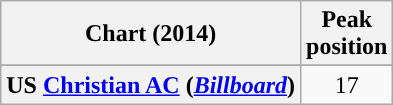<table class="wikitable sortable plainrowheaders" style="text-align:center">
<tr>
<th scope="col">Chart (2014)</th>
<th scope="col">Peak<br>position</th>
</tr>
<tr>
</tr>
<tr>
</tr>
<tr>
<th scope="row">US <a href='#'>Christian AC</a> (<em><a href='#'>Billboard</a></em>)</th>
<td>17</td>
</tr>
</table>
